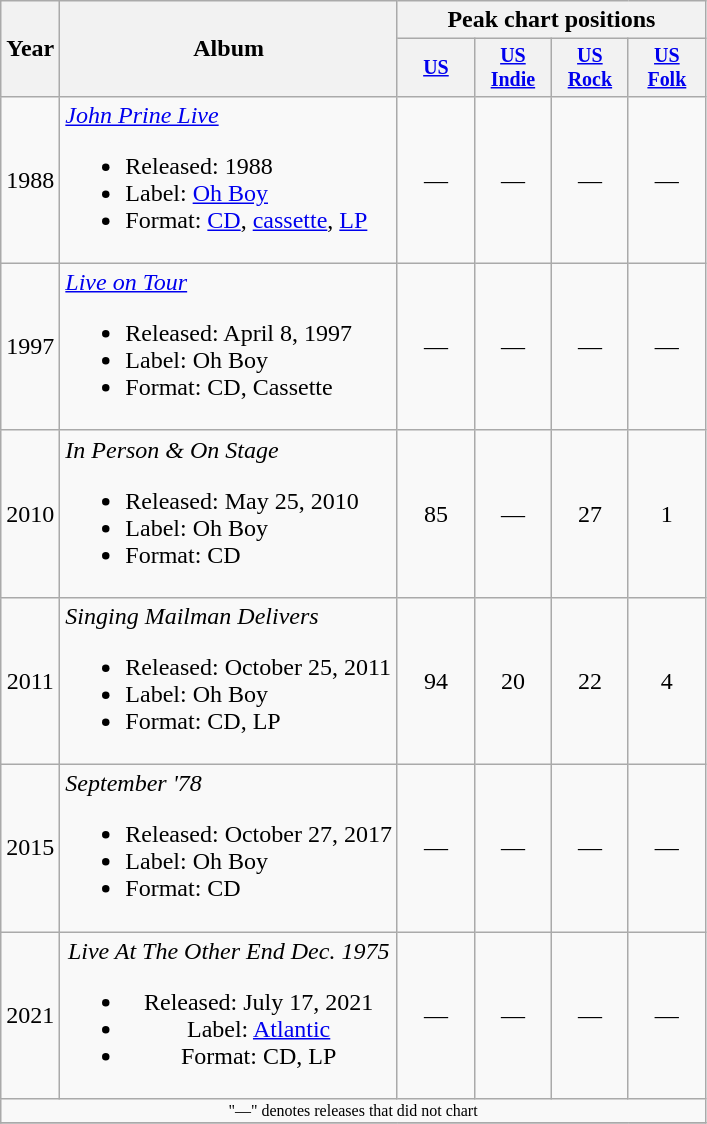<table class="wikitable" style="text-align:center;">
<tr>
<th rowspan="2">Year</th>
<th rowspan="2">Album</th>
<th colspan="4">Peak chart positions</th>
</tr>
<tr style="font-size: smaller">
<th style="width:45px;"><a href='#'>US</a><br></th>
<th style="width:45px;"><a href='#'>US <br>Indie</a><br></th>
<th style="width:45px;"><a href='#'>US<br> Rock</a><br></th>
<th style="width:45px;"><a href='#'>US <br>Folk</a><br></th>
</tr>
<tr>
<td>1988</td>
<td style="text-align:left;"><em><a href='#'>John Prine Live</a></em><br><ul><li>Released: 1988</li><li>Label: <a href='#'>Oh Boy</a></li><li>Format: <a href='#'>CD</a>, <a href='#'>cassette</a>, <a href='#'>LP</a></li></ul></td>
<td>—</td>
<td>—</td>
<td>—</td>
<td>—</td>
</tr>
<tr>
<td>1997</td>
<td style="text-align:left;"><em><a href='#'>Live on Tour</a></em><br><ul><li>Released: April 8, 1997</li><li>Label: Oh Boy</li><li>Format: CD, Cassette</li></ul></td>
<td>—</td>
<td>—</td>
<td>—</td>
<td>—</td>
</tr>
<tr>
<td>2010</td>
<td style="text-align:left;"><em>In Person & On Stage</em><br><ul><li>Released: May 25, 2010</li><li>Label: Oh Boy</li><li>Format: CD</li></ul></td>
<td>85</td>
<td>—</td>
<td>27</td>
<td>1</td>
</tr>
<tr>
<td>2011</td>
<td style="text-align:left;"><em>Singing Mailman Delivers</em><br><ul><li>Released: October 25, 2011</li><li>Label: Oh Boy</li><li>Format: CD, LP</li></ul></td>
<td>94</td>
<td>20</td>
<td>22</td>
<td>4</td>
</tr>
<tr>
<td>2015</td>
<td style="text-align:left;"><em>September '78</em><br><ul><li>Released: October 27, 2017</li><li>Label: Oh Boy</li><li>Format: CD</li></ul></td>
<td>—</td>
<td>—</td>
<td>—</td>
<td>—</td>
</tr>
<tr>
<td>2021</td>
<td style="text-align:left,"><em>Live At The Other End Dec. 1975</em><br><ul><li>Released: July 17, 2021</li><li>Label: <a href='#'>Atlantic</a></li><li>Format: CD, LP</li></ul></td>
<td>—</td>
<td>—</td>
<td>—</td>
<td>—</td>
</tr>
<tr>
<td colspan="8" style="font-size:8pt">"—" denotes releases that did not chart</td>
</tr>
<tr>
</tr>
</table>
